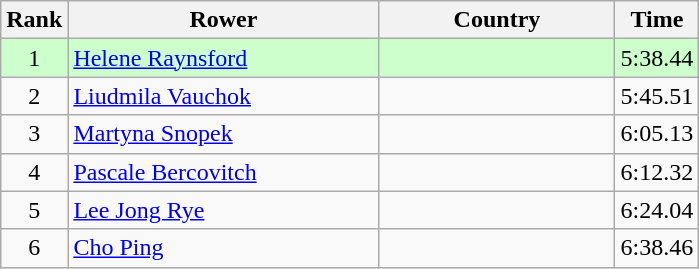<table class="wikitable" style="text-align:center">
<tr>
<th>Rank</th>
<th width=200>Rower</th>
<th width=150>Country</th>
<th width=5em>Time</th>
</tr>
<tr bgcolor="#ccffcc">
<td>1</td>
<td align=left><a href='#'>Helene Raynsford</a></td>
<td align=left></td>
<td>5:38.44</td>
</tr>
<tr>
<td>2</td>
<td align=left><a href='#'>Liudmila Vauchok</a></td>
<td align=left></td>
<td>5:45.51</td>
</tr>
<tr>
<td>3</td>
<td align=left><a href='#'>Martyna Snopek</a></td>
<td align=left></td>
<td>6:05.13</td>
</tr>
<tr>
<td>4</td>
<td align=left><a href='#'>Pascale Bercovitch</a></td>
<td align=left></td>
<td>6:12.32</td>
</tr>
<tr>
<td>5</td>
<td align=left><a href='#'>Lee Jong Rye</a></td>
<td align=left></td>
<td>6:24.04</td>
</tr>
<tr>
<td>6</td>
<td align=left><a href='#'>Cho Ping</a></td>
<td align=left></td>
<td>6:38.46</td>
</tr>
</table>
